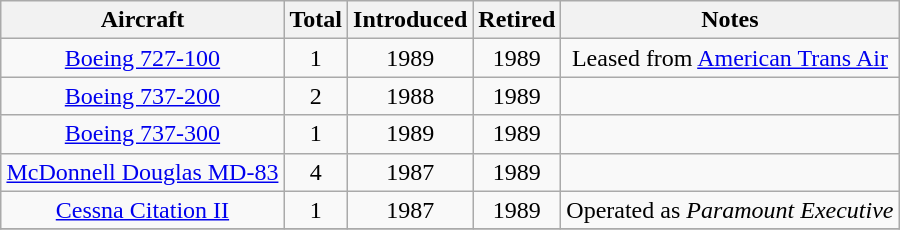<table class="wikitable" style="margin:0.5em auto; text-align:center">
<tr>
<th>Aircraft</th>
<th>Total</th>
<th>Introduced</th>
<th>Retired</th>
<th>Notes</th>
</tr>
<tr>
<td><a href='#'>Boeing 727-100</a></td>
<td>1</td>
<td>1989</td>
<td>1989</td>
<td>Leased from <a href='#'>American Trans Air</a></td>
</tr>
<tr>
<td><a href='#'>Boeing 737-200</a></td>
<td>2</td>
<td>1988</td>
<td>1989</td>
<td></td>
</tr>
<tr>
<td><a href='#'>Boeing 737-300</a></td>
<td>1</td>
<td>1989</td>
<td>1989</td>
<td></td>
</tr>
<tr>
<td><a href='#'>McDonnell Douglas MD-83</a></td>
<td>4</td>
<td>1987</td>
<td>1989</td>
<td></td>
</tr>
<tr>
<td><a href='#'>Cessna Citation II</a></td>
<td>1</td>
<td>1987</td>
<td>1989</td>
<td>Operated as <em>Paramount Executive</em></td>
</tr>
<tr>
</tr>
</table>
